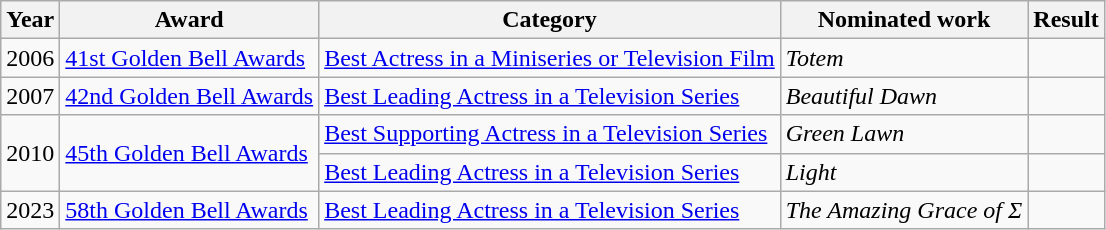<table class="wikitable sortable">
<tr>
<th>Year</th>
<th>Award</th>
<th>Category</th>
<th>Nominated work</th>
<th>Result</th>
</tr>
<tr>
<td>2006</td>
<td><a href='#'>41st Golden Bell Awards</a></td>
<td><a href='#'>Best Actress in a Miniseries or Television Film</a></td>
<td><em>Totem</em></td>
<td></td>
</tr>
<tr>
<td>2007</td>
<td><a href='#'>42nd Golden Bell Awards</a></td>
<td><a href='#'>Best Leading Actress in a Television Series</a></td>
<td><em>Beautiful Dawn</em></td>
<td></td>
</tr>
<tr>
<td rowspan=2>2010</td>
<td rowspan=2><a href='#'>45th Golden Bell Awards</a></td>
<td><a href='#'>Best Supporting Actress in a Television Series</a></td>
<td><em>Green Lawn</em></td>
<td></td>
</tr>
<tr>
<td><a href='#'>Best Leading Actress in a Television Series</a></td>
<td><em>Light</em></td>
<td></td>
</tr>
<tr>
<td>2023</td>
<td><a href='#'>58th Golden Bell Awards</a></td>
<td><a href='#'>Best Leading Actress in a Television Series</a></td>
<td><em>The Amazing Grace of Σ</em></td>
<td></td>
</tr>
</table>
